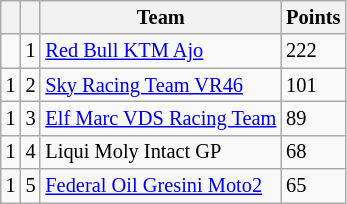<table class="wikitable" style="font-size: 85%;">
<tr>
<th></th>
<th></th>
<th>Team</th>
<th>Points</th>
</tr>
<tr>
<td></td>
<td align=center>1</td>
<td> <a href='#'>Red Bull KTM Ajo</a></td>
<td align=left>222</td>
</tr>
<tr>
<td> 1</td>
<td align=center>2</td>
<td> <a href='#'>Sky Racing Team VR46</a></td>
<td align=left>101</td>
</tr>
<tr>
<td> 1</td>
<td align=center>3</td>
<td> <a href='#'>Elf Marc VDS Racing Team</a></td>
<td align=left>89</td>
</tr>
<tr>
<td> 1</td>
<td align=center>4</td>
<td> Liqui Moly Intact GP</td>
<td align=left>68</td>
</tr>
<tr>
<td> 1</td>
<td align=center>5</td>
<td> <a href='#'>Federal Oil Gresini Moto2</a></td>
<td align=left>65</td>
</tr>
</table>
